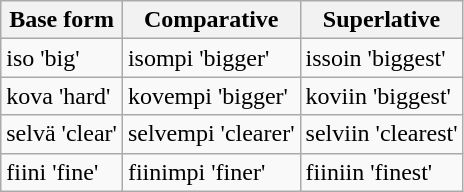<table class="wikitable">
<tr>
<th>Base form</th>
<th>Comparative</th>
<th>Superlative</th>
</tr>
<tr>
<td>iso 'big'</td>
<td>isompi 'bigger'</td>
<td>issoin 'biggest'</td>
</tr>
<tr>
<td>kova 'hard'</td>
<td>kovempi 'bigger'</td>
<td>koviin 'biggest'</td>
</tr>
<tr>
<td>selvä 'clear'</td>
<td>selvempi 'clearer'</td>
<td>selviin 'clearest'</td>
</tr>
<tr>
<td>fiini 'fine'</td>
<td>fiinimpi 'finer'</td>
<td>fiiniin 'finest'</td>
</tr>
</table>
